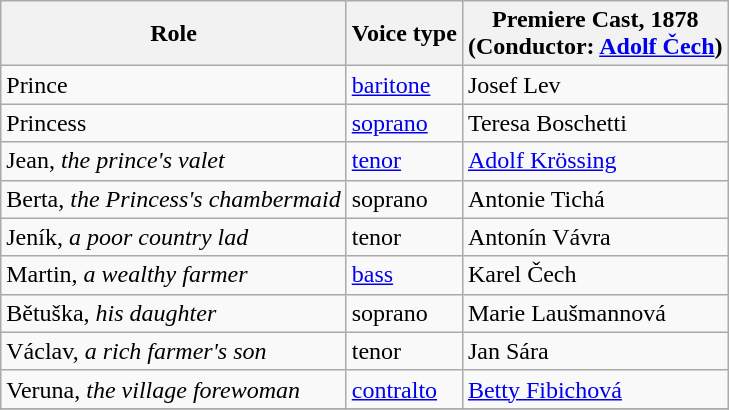<table class="wikitable">
<tr>
<th>Role</th>
<th>Voice type</th>
<th>Premiere Cast, 1878<br>(Conductor: <a href='#'>Adolf Čech</a>)</th>
</tr>
<tr>
<td>Prince</td>
<td><a href='#'>baritone</a></td>
<td>Josef Lev</td>
</tr>
<tr>
<td>Princess</td>
<td><a href='#'>soprano</a></td>
<td>Teresa Boschetti</td>
</tr>
<tr>
<td>Jean, <em>the prince's valet</em></td>
<td><a href='#'>tenor</a></td>
<td><a href='#'>Adolf Krössing</a></td>
</tr>
<tr>
<td>Berta, <em>the Princess's chambermaid</em></td>
<td>soprano</td>
<td>Antonie Tichá</td>
</tr>
<tr>
<td>Jeník, <em>a poor country lad</em></td>
<td>tenor</td>
<td>Antonín Vávra</td>
</tr>
<tr>
<td>Martin, <em>a wealthy farmer</em></td>
<td><a href='#'>bass</a></td>
<td>Karel Čech</td>
</tr>
<tr>
<td>Bětuška, <em>his daughter</em></td>
<td>soprano</td>
<td>Marie Laušmannová</td>
</tr>
<tr>
<td>Václav, <em>a rich farmer's son</em></td>
<td>tenor</td>
<td>Jan Sára</td>
</tr>
<tr>
<td>Veruna, <em>the village forewoman</em></td>
<td><a href='#'>contralto</a></td>
<td><a href='#'>Betty Fibichová</a></td>
</tr>
<tr>
</tr>
</table>
